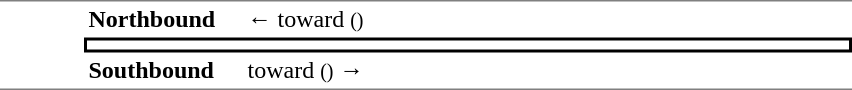<table table border=0 cellspacing=0 cellpadding=3>
<tr>
<td style="border-top:solid 1px gray;border-bottom:solid 1px gray;" width=50 rowspan=3 valign=top></td>
<td style="border-top:solid 1px gray;" width=100><strong>Northbound</strong></td>
<td style="border-top:solid 1px gray;" width=400>←  toward  <small>()</small></td>
</tr>
<tr>
<td style="border-top:solid 2px black;border-right:solid 2px black;border-left:solid 2px black;border-bottom:solid 2px black;text-align:center;" colspan=2></td>
</tr>
<tr>
<td style="border-bottom:solid 1px gray;"><strong>Southbound</strong></td>
<td style="border-bottom:solid 1px gray;"> toward  <small>()</small> →</td>
</tr>
</table>
